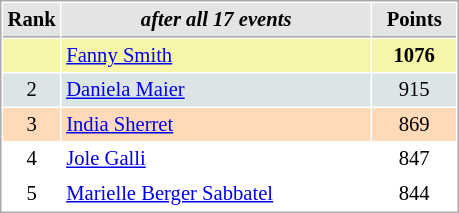<table cellspacing="1" cellpadding="3" style="border:1px solid #AAAAAA;font-size:86%">
<tr style="background-color: #E4E4E4;">
<th style="border-bottom:1px solid #AAAAAA; width: 10px;">Rank</th>
<th style="border-bottom:1px solid #AAAAAA; width: 200px;"><em>after all 17 events</em></th>
<th style="border-bottom:1px solid #AAAAAA; width: 50px;">Points</th>
</tr>
<tr style="background:#f7f6a8;">
<td align=center></td>
<td> <a href='#'>Fanny Smith</a></td>
<td align=center><strong>1076</strong></td>
</tr>
<tr style="background:#dce5e5;">
<td align=center>2</td>
<td> <a href='#'>Daniela Maier</a></td>
<td align=center>915</td>
</tr>
<tr style="background:#ffdab9;">
<td align=center>3</td>
<td> <a href='#'>India Sherret</a></td>
<td align=center>869</td>
</tr>
<tr>
<td align=center>4</td>
<td> <a href='#'>Jole Galli</a></td>
<td align=center>847</td>
</tr>
<tr>
<td align=center>5</td>
<td> <a href='#'>Marielle Berger Sabbatel</a></td>
<td align=center>844</td>
</tr>
</table>
